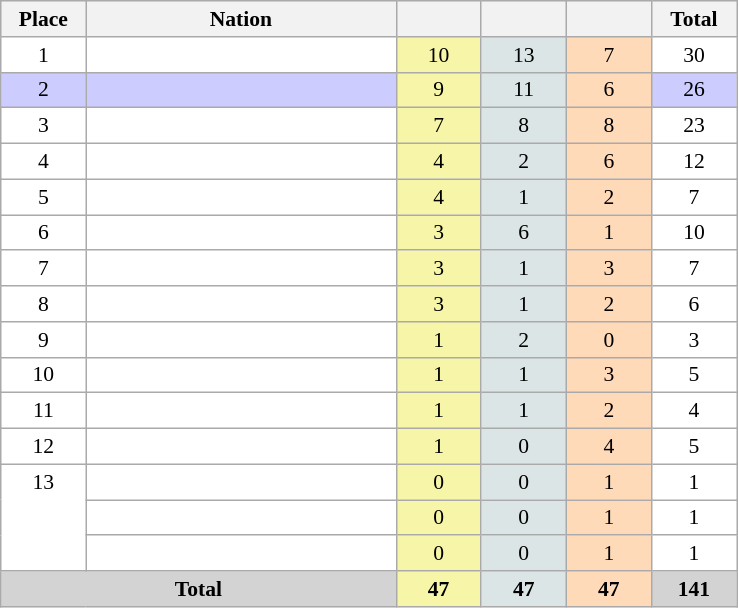<table class=wikitable style="border:1px solid #AAAAAA;font-size:90%">
<tr bgcolor="#EFEFEF">
<th width=50>Place</th>
<th width=200>Nation</th>
<th width=50></th>
<th width=50></th>
<th width=50></th>
<th width=50>Total</th>
</tr>
<tr align="center" valign="top" bgcolor="#FFFFFF">
<td>1</td>
<td align="left"></td>
<td style="background:#F7F6A8;">10</td>
<td style="background:#DCE5E5;">13</td>
<td style="background:#FFDAB9;">7</td>
<td>30</td>
</tr>
<tr align="center" style="background-color:#ccccff">
<td>2</td>
<td align="left"></td>
<td style="background:#F7F6A8;">9</td>
<td style="background:#DCE5E5;">11</td>
<td style="background:#FFDAB9;">6</td>
<td>26</td>
</tr>
<tr align="center" valign="top" bgcolor="#FFFFFF">
<td>3</td>
<td align="left"></td>
<td style="background:#F7F6A8;">7</td>
<td style="background:#DCE5E5;">8</td>
<td style="background:#FFDAB9;">8</td>
<td>23</td>
</tr>
<tr align="center" valign="top" bgcolor="#FFFFFF">
<td>4</td>
<td align="left"></td>
<td style="background:#F7F6A8;">4</td>
<td style="background:#DCE5E5;">2</td>
<td style="background:#FFDAB9;">6</td>
<td>12</td>
</tr>
<tr align="center" valign="top" bgcolor="#FFFFFF">
<td>5</td>
<td align="left"></td>
<td style="background:#F7F6A8;">4</td>
<td style="background:#DCE5E5;">1</td>
<td style="background:#FFDAB9;">2</td>
<td>7</td>
</tr>
<tr align="center" valign="top" bgcolor="#FFFFFF">
<td>6</td>
<td align="left"></td>
<td style="background:#F7F6A8;">3</td>
<td style="background:#DCE5E5;">6</td>
<td style="background:#FFDAB9;">1</td>
<td>10</td>
</tr>
<tr align="center" valign="top" bgcolor="#FFFFFF">
<td>7</td>
<td align="left"></td>
<td style="background:#F7F6A8;">3</td>
<td style="background:#DCE5E5;">1</td>
<td style="background:#FFDAB9;">3</td>
<td>7</td>
</tr>
<tr align="center" valign="top" bgcolor="#FFFFFF">
<td>8</td>
<td align="left"></td>
<td style="background:#F7F6A8;">3</td>
<td style="background:#DCE5E5;">1</td>
<td style="background:#FFDAB9;">2</td>
<td>6</td>
</tr>
<tr align="center" valign="top" bgcolor="#FFFFFF">
<td>9</td>
<td align="left"></td>
<td style="background:#F7F6A8;">1</td>
<td style="background:#DCE5E5;">2</td>
<td style="background:#FFDAB9;">0</td>
<td>3</td>
</tr>
<tr align="center" valign="top" bgcolor="#FFFFFF">
<td>10</td>
<td align="left"></td>
<td style="background:#F7F6A8;">1</td>
<td style="background:#DCE5E5;">1</td>
<td style="background:#FFDAB9;">3</td>
<td>5</td>
</tr>
<tr align="center" valign="top" bgcolor="#FFFFFF">
<td>11</td>
<td align="left"></td>
<td style="background:#F7F6A8;">1</td>
<td style="background:#DCE5E5;">1</td>
<td style="background:#FFDAB9;">2</td>
<td>4</td>
</tr>
<tr align="center" valign="top" bgcolor="#FFFFFF">
<td>12</td>
<td align="left"></td>
<td style="background:#F7F6A8;">1</td>
<td style="background:#DCE5E5;">0</td>
<td style="background:#FFDAB9;">4</td>
<td>5</td>
</tr>
<tr align="center" valign="top" bgcolor="#FFFFFF">
<td rowspan="3" valign="center">13</td>
<td align="left"></td>
<td style="background:#F7F6A8;">0</td>
<td style="background:#DCE5E5;">0</td>
<td style="background:#FFDAB9;">1</td>
<td>1</td>
</tr>
<tr align="center" valign="top" bgcolor="#FFFFFF">
<td align="left"></td>
<td style="background:#F7F6A8;">0</td>
<td style="background:#DCE5E5;">0</td>
<td style="background:#FFDAB9;">1</td>
<td>1</td>
</tr>
<tr align="center" valign="top" bgcolor="#FFFFFF">
<td align="left"></td>
<td style="background:#F7F6A8;">0</td>
<td style="background:#DCE5E5;">0</td>
<td style="background:#FFDAB9;">1</td>
<td>1</td>
</tr>
<tr align="center">
<td colspan="2" bgcolor=D3D3D3><strong>Total</strong></td>
<td style="background:#F7F6A8;"><strong>47</strong></td>
<td style="background:#DCE5E5;"><strong>47</strong></td>
<td style="background:#FFDAB9;"><strong>47</strong></td>
<td bgcolor=D3D3D3><strong>141</strong></td>
</tr>
</table>
